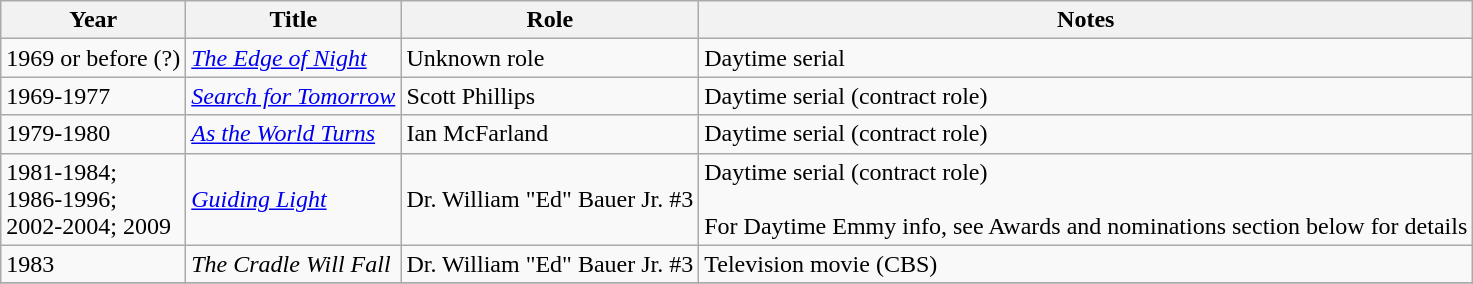<table class="wikitable">
<tr>
<th>Year</th>
<th>Title</th>
<th>Role</th>
<th>Notes</th>
</tr>
<tr>
<td>1969 or before (?)</td>
<td><em><a href='#'>The Edge of Night</a></em></td>
<td>Unknown role</td>
<td>Daytime serial</td>
</tr>
<tr>
<td>1969-1977</td>
<td><em><a href='#'>Search for Tomorrow</a></em></td>
<td>Scott Phillips</td>
<td>Daytime serial (contract role)</td>
</tr>
<tr>
<td>1979-1980</td>
<td><em><a href='#'>As the World Turns</a></em></td>
<td>Ian McFarland</td>
<td>Daytime serial (contract role)</td>
</tr>
<tr>
<td>1981-1984;<br>1986-1996;<br>2002-2004; 2009</td>
<td><em><a href='#'>Guiding Light</a></em></td>
<td>Dr. William "Ed" Bauer Jr. #3</td>
<td>Daytime serial (contract role)<br><br>For Daytime Emmy info, see Awards and nominations section below for details</td>
</tr>
<tr>
<td>1983</td>
<td><em>The Cradle Will Fall</em></td>
<td>Dr. William "Ed" Bauer Jr. #3</td>
<td>Television movie (CBS)</td>
</tr>
<tr>
</tr>
</table>
